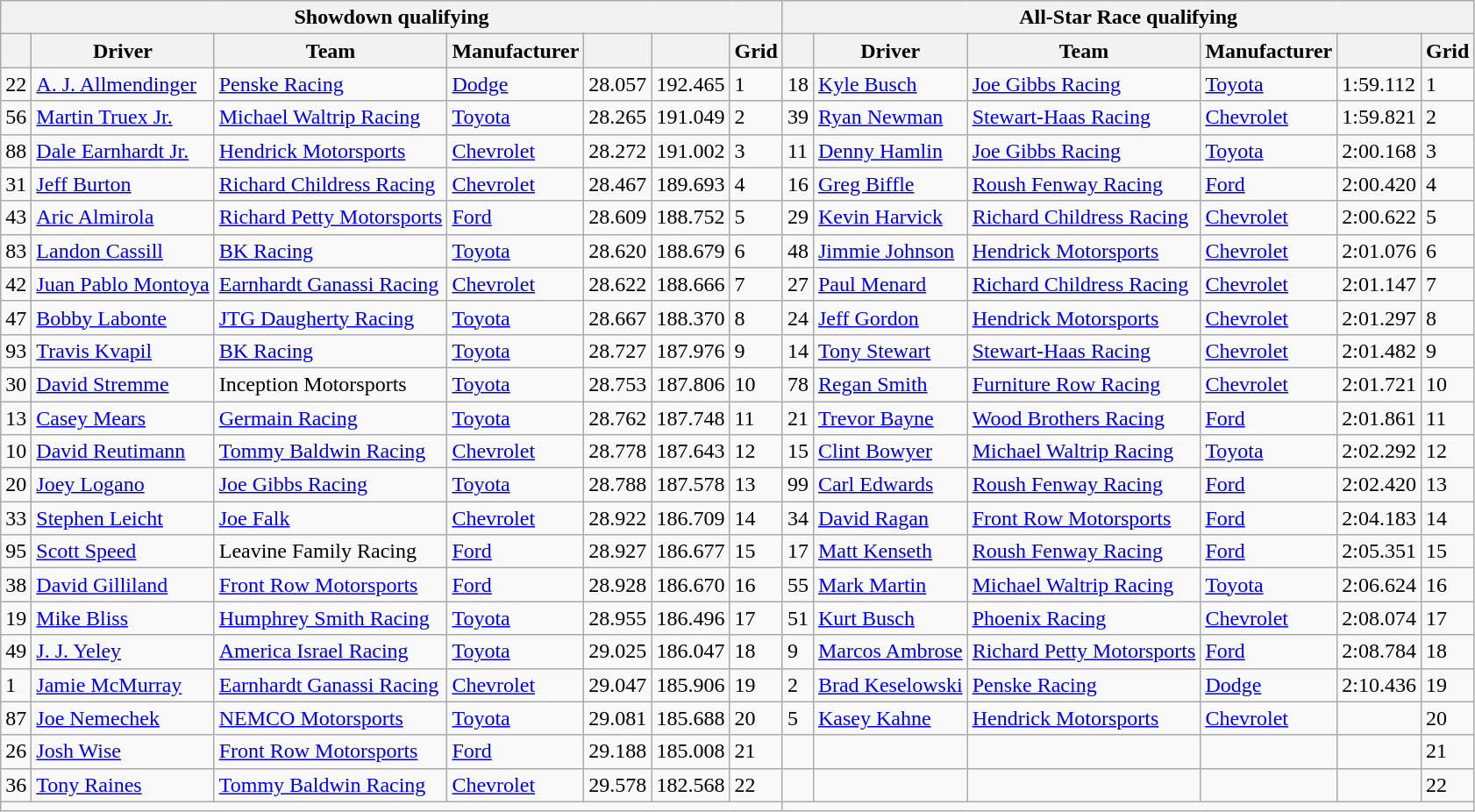<table class="wikitable">
<tr>
<th colspan=7>Showdown qualifying</th>
<th colspan=6>All-Star Race qualifying</th>
</tr>
<tr>
<th></th>
<th>Driver</th>
<th>Team</th>
<th>Manufacturer</th>
<th></th>
<th></th>
<th>Grid</th>
<th></th>
<th>Driver</th>
<th>Team</th>
<th>Manufacturer</th>
<th></th>
<th>Grid</th>
</tr>
<tr>
<td>22</td>
<td><a href='#'>A. J. Allmendinger</a></td>
<td><a href='#'>Penske Racing</a></td>
<td><a href='#'>Dodge</a></td>
<td>28.057</td>
<td>192.465</td>
<td>1</td>
<td>18</td>
<td><a href='#'>Kyle Busch</a></td>
<td><a href='#'>Joe Gibbs Racing</a></td>
<td><a href='#'>Toyota</a></td>
<td>1:59.112</td>
<td>1</td>
</tr>
<tr>
<td>56</td>
<td><a href='#'>Martin Truex Jr.</a></td>
<td><a href='#'>Michael Waltrip Racing</a></td>
<td><a href='#'>Toyota</a></td>
<td>28.265</td>
<td>191.049</td>
<td>2</td>
<td>39</td>
<td><a href='#'>Ryan Newman</a></td>
<td><a href='#'>Stewart-Haas Racing</a></td>
<td><a href='#'>Chevrolet</a></td>
<td>1:59.821</td>
<td>2</td>
</tr>
<tr>
<td>88</td>
<td><a href='#'>Dale Earnhardt Jr.</a></td>
<td><a href='#'>Hendrick Motorsports</a></td>
<td><a href='#'>Chevrolet</a></td>
<td>28.272</td>
<td>191.002</td>
<td>3</td>
<td>11</td>
<td><a href='#'>Denny Hamlin</a></td>
<td><a href='#'>Joe Gibbs Racing</a></td>
<td><a href='#'>Toyota</a></td>
<td>2:00.168</td>
<td>3</td>
</tr>
<tr>
<td>31</td>
<td><a href='#'>Jeff Burton</a></td>
<td><a href='#'>Richard Childress Racing</a></td>
<td><a href='#'>Chevrolet</a></td>
<td>28.467</td>
<td>189.693</td>
<td>4</td>
<td>16</td>
<td><a href='#'>Greg Biffle</a></td>
<td><a href='#'>Roush Fenway Racing</a></td>
<td><a href='#'>Ford</a></td>
<td>2:00.420</td>
<td>4</td>
</tr>
<tr>
<td>43</td>
<td><a href='#'>Aric Almirola</a></td>
<td><a href='#'>Richard Petty Motorsports</a></td>
<td><a href='#'>Ford</a></td>
<td>28.609</td>
<td>188.752</td>
<td>5</td>
<td>29</td>
<td><a href='#'>Kevin Harvick</a></td>
<td><a href='#'>Richard Childress Racing</a></td>
<td><a href='#'>Chevrolet</a></td>
<td>2:00.622</td>
<td>5</td>
</tr>
<tr>
<td>83</td>
<td><a href='#'>Landon Cassill</a></td>
<td><a href='#'>BK Racing</a></td>
<td><a href='#'>Toyota</a></td>
<td>28.620</td>
<td>188.679</td>
<td>6</td>
<td>48</td>
<td><a href='#'>Jimmie Johnson</a></td>
<td><a href='#'>Hendrick Motorsports</a></td>
<td><a href='#'>Chevrolet</a></td>
<td>2:01.076</td>
<td>6</td>
</tr>
<tr>
<td>42</td>
<td><a href='#'>Juan Pablo Montoya</a></td>
<td><a href='#'>Earnhardt Ganassi Racing</a></td>
<td><a href='#'>Chevrolet</a></td>
<td>28.622</td>
<td>188.666</td>
<td>7</td>
<td>27</td>
<td><a href='#'>Paul Menard</a></td>
<td><a href='#'>Richard Childress Racing</a></td>
<td><a href='#'>Chevrolet</a></td>
<td>2:01.147</td>
<td>7</td>
</tr>
<tr>
<td>47</td>
<td><a href='#'>Bobby Labonte</a></td>
<td><a href='#'>JTG Daugherty Racing</a></td>
<td><a href='#'>Toyota</a></td>
<td>28.667</td>
<td>188.370</td>
<td>8</td>
<td>24</td>
<td><a href='#'>Jeff Gordon</a></td>
<td><a href='#'>Hendrick Motorsports</a></td>
<td><a href='#'>Chevrolet</a></td>
<td>2:01.297</td>
<td>8</td>
</tr>
<tr>
<td>93</td>
<td><a href='#'>Travis Kvapil</a></td>
<td><a href='#'>BK Racing</a></td>
<td><a href='#'>Toyota</a></td>
<td>28.727</td>
<td>187.976</td>
<td>9</td>
<td>14</td>
<td><a href='#'>Tony Stewart</a></td>
<td><a href='#'>Stewart-Haas Racing</a></td>
<td><a href='#'>Chevrolet</a></td>
<td>2:01.482</td>
<td>9</td>
</tr>
<tr>
<td>30</td>
<td><a href='#'>David Stremme</a></td>
<td>Inception Motorsports</td>
<td><a href='#'>Toyota</a></td>
<td>28.753</td>
<td>187.806</td>
<td>10</td>
<td>78</td>
<td><a href='#'>Regan Smith</a></td>
<td><a href='#'>Furniture Row Racing</a></td>
<td><a href='#'>Chevrolet</a></td>
<td>2:01.721</td>
<td>10</td>
</tr>
<tr>
<td>13</td>
<td><a href='#'>Casey Mears</a></td>
<td><a href='#'>Germain Racing</a></td>
<td><a href='#'>Toyota</a></td>
<td>28.762</td>
<td>187.748</td>
<td>11</td>
<td>21</td>
<td><a href='#'>Trevor Bayne</a></td>
<td><a href='#'>Wood Brothers Racing</a></td>
<td><a href='#'>Ford</a></td>
<td>2:01.861</td>
<td>11</td>
</tr>
<tr>
<td>10</td>
<td><a href='#'>David Reutimann</a></td>
<td><a href='#'>Tommy Baldwin Racing</a></td>
<td><a href='#'>Chevrolet</a></td>
<td>28.778</td>
<td>187.643</td>
<td>12</td>
<td>15</td>
<td><a href='#'>Clint Bowyer</a></td>
<td><a href='#'>Michael Waltrip Racing</a></td>
<td><a href='#'>Toyota</a></td>
<td>2:02.292</td>
<td>12</td>
</tr>
<tr>
<td>20</td>
<td><a href='#'>Joey Logano</a></td>
<td><a href='#'>Joe Gibbs Racing</a></td>
<td><a href='#'>Toyota</a></td>
<td>28.788</td>
<td>187.578</td>
<td>13</td>
<td>99</td>
<td><a href='#'>Carl Edwards</a></td>
<td><a href='#'>Roush Fenway Racing</a></td>
<td><a href='#'>Ford</a></td>
<td>2:02.420</td>
<td>13</td>
</tr>
<tr>
<td>33</td>
<td><a href='#'>Stephen Leicht</a></td>
<td><a href='#'>Joe Falk</a></td>
<td><a href='#'>Chevrolet</a></td>
<td>28.922</td>
<td>186.709</td>
<td>14</td>
<td>34</td>
<td><a href='#'>David Ragan</a></td>
<td><a href='#'>Front Row Motorsports</a></td>
<td><a href='#'>Ford</a></td>
<td>2:04.183</td>
<td>14</td>
</tr>
<tr>
<td>95</td>
<td><a href='#'>Scott Speed</a></td>
<td>Leavine Family Racing</td>
<td><a href='#'>Ford</a></td>
<td>28.927</td>
<td>186.677</td>
<td>15</td>
<td>17</td>
<td><a href='#'>Matt Kenseth</a></td>
<td><a href='#'>Roush Fenway Racing</a></td>
<td><a href='#'>Ford</a></td>
<td>2:05.351</td>
<td>15</td>
</tr>
<tr>
<td>38</td>
<td><a href='#'>David Gilliland</a></td>
<td><a href='#'>Front Row Motorsports</a></td>
<td><a href='#'>Ford</a></td>
<td>28.928</td>
<td>186.670</td>
<td>16</td>
<td>55</td>
<td><a href='#'>Mark Martin</a></td>
<td><a href='#'>Michael Waltrip Racing</a></td>
<td><a href='#'>Toyota</a></td>
<td>2:06.624</td>
<td>16</td>
</tr>
<tr>
<td>19</td>
<td><a href='#'>Mike Bliss</a></td>
<td><a href='#'>Humphrey Smith Racing</a></td>
<td><a href='#'>Toyota</a></td>
<td>28.955</td>
<td>186.496</td>
<td>17</td>
<td>51</td>
<td><a href='#'>Kurt Busch</a></td>
<td><a href='#'>Phoenix Racing</a></td>
<td><a href='#'>Chevrolet</a></td>
<td>2:08.074</td>
<td>17</td>
</tr>
<tr>
<td>49</td>
<td><a href='#'>J. J. Yeley</a></td>
<td><a href='#'>America Israel Racing</a></td>
<td><a href='#'>Toyota</a></td>
<td>29.025</td>
<td>186.047</td>
<td>18</td>
<td>9</td>
<td><a href='#'>Marcos Ambrose</a></td>
<td><a href='#'>Richard Petty Motorsports</a></td>
<td><a href='#'>Ford</a></td>
<td>2:08.784</td>
<td>18</td>
</tr>
<tr>
<td>1</td>
<td><a href='#'>Jamie McMurray</a></td>
<td><a href='#'>Earnhardt Ganassi Racing</a></td>
<td><a href='#'>Chevrolet</a></td>
<td>29.047</td>
<td>185.906</td>
<td>19</td>
<td>2</td>
<td><a href='#'>Brad Keselowski</a></td>
<td><a href='#'>Penske Racing</a></td>
<td><a href='#'>Dodge</a></td>
<td>2:10.436</td>
<td>19</td>
</tr>
<tr>
<td>87</td>
<td><a href='#'>Joe Nemechek</a></td>
<td><a href='#'>NEMCO Motorsports</a></td>
<td><a href='#'>Toyota</a></td>
<td>29.081</td>
<td>185.688</td>
<td>20</td>
<td>5</td>
<td><a href='#'>Kasey Kahne</a></td>
<td><a href='#'>Hendrick Motorsports</a></td>
<td><a href='#'>Chevrolet</a></td>
<td></td>
<td>20</td>
</tr>
<tr>
<td>26</td>
<td><a href='#'>Josh Wise</a></td>
<td><a href='#'>Front Row Motorsports</a></td>
<td><a href='#'>Ford</a></td>
<td>29.188</td>
<td>185.008</td>
<td>21</td>
<td></td>
<td></td>
<td></td>
<td></td>
<td></td>
<td>21</td>
</tr>
<tr>
<td>36</td>
<td><a href='#'>Tony Raines</a></td>
<td><a href='#'>Tommy Baldwin Racing</a></td>
<td><a href='#'>Chevrolet</a></td>
<td>29.578</td>
<td>182.568</td>
<td>22</td>
<td></td>
<td></td>
<td></td>
<td></td>
<td></td>
<td>22</td>
</tr>
<tr>
<td colspan="7"></td>
<td colspan="6"></td>
</tr>
</table>
